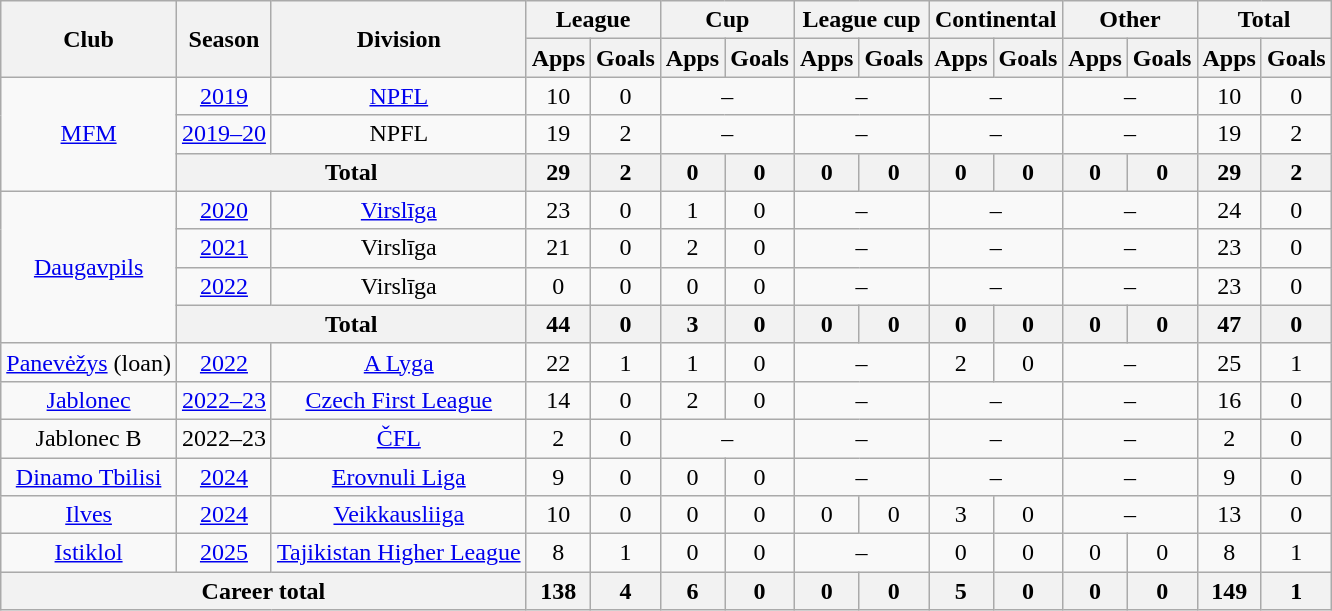<table class="wikitable" style="text-align:center">
<tr>
<th rowspan="2">Club</th>
<th rowspan="2">Season</th>
<th rowspan="2">Division</th>
<th colspan="2">League</th>
<th colspan="2">Cup</th>
<th colspan="2">League cup</th>
<th colspan="2">Continental</th>
<th colspan="2">Other</th>
<th colspan="2">Total</th>
</tr>
<tr>
<th>Apps</th>
<th>Goals</th>
<th>Apps</th>
<th>Goals</th>
<th>Apps</th>
<th>Goals</th>
<th>Apps</th>
<th>Goals</th>
<th>Apps</th>
<th>Goals</th>
<th>Apps</th>
<th>Goals</th>
</tr>
<tr>
<td rowspan=3><a href='#'>MFM</a></td>
<td><a href='#'>2019</a></td>
<td><a href='#'>NPFL</a></td>
<td>10</td>
<td>0</td>
<td colspan=2>–</td>
<td colspan=2>–</td>
<td colspan=2>–</td>
<td colspan=2>–</td>
<td>10</td>
<td>0</td>
</tr>
<tr>
<td><a href='#'>2019–20</a></td>
<td>NPFL</td>
<td>19</td>
<td>2</td>
<td colspan=2>–</td>
<td colspan=2>–</td>
<td colspan=2>–</td>
<td colspan=2>–</td>
<td>19</td>
<td>2</td>
</tr>
<tr>
<th colspan="2">Total</th>
<th>29</th>
<th>2</th>
<th>0</th>
<th>0</th>
<th>0</th>
<th>0</th>
<th>0</th>
<th>0</th>
<th>0</th>
<th>0</th>
<th>29</th>
<th>2</th>
</tr>
<tr>
<td rowspan=4><a href='#'>Daugavpils</a></td>
<td><a href='#'>2020</a></td>
<td><a href='#'>Virslīga</a></td>
<td>23</td>
<td>0</td>
<td>1</td>
<td>0</td>
<td colspan=2>–</td>
<td colspan=2>–</td>
<td colspan=2>–</td>
<td>24</td>
<td>0</td>
</tr>
<tr>
<td><a href='#'>2021</a></td>
<td>Virslīga</td>
<td>21</td>
<td>0</td>
<td>2</td>
<td>0</td>
<td colspan=2>–</td>
<td colspan=2>–</td>
<td colspan=2>–</td>
<td>23</td>
<td>0</td>
</tr>
<tr>
<td><a href='#'>2022</a></td>
<td>Virslīga</td>
<td>0</td>
<td>0</td>
<td>0</td>
<td>0</td>
<td colspan=2>–</td>
<td colspan=2>–</td>
<td colspan=2>–</td>
<td>23</td>
<td>0</td>
</tr>
<tr>
<th colspan="2">Total</th>
<th>44</th>
<th>0</th>
<th>3</th>
<th>0</th>
<th>0</th>
<th>0</th>
<th>0</th>
<th>0</th>
<th>0</th>
<th>0</th>
<th>47</th>
<th>0</th>
</tr>
<tr>
<td><a href='#'>Panevėžys</a> (loan)</td>
<td><a href='#'>2022</a></td>
<td><a href='#'>A Lyga</a></td>
<td>22</td>
<td>1</td>
<td>1</td>
<td>0</td>
<td colspan=2>–</td>
<td>2</td>
<td>0</td>
<td colspan=2>–</td>
<td>25</td>
<td>1</td>
</tr>
<tr>
<td><a href='#'>Jablonec</a></td>
<td><a href='#'>2022–23</a></td>
<td><a href='#'>Czech First League</a></td>
<td>14</td>
<td>0</td>
<td>2</td>
<td>0</td>
<td colspan=2>–</td>
<td colspan=2>–</td>
<td colspan=2>–</td>
<td>16</td>
<td>0</td>
</tr>
<tr>
<td>Jablonec B</td>
<td>2022–23</td>
<td><a href='#'>ČFL</a></td>
<td>2</td>
<td>0</td>
<td colspan=2>–</td>
<td colspan=2>–</td>
<td colspan=2>–</td>
<td colspan=2>–</td>
<td>2</td>
<td>0</td>
</tr>
<tr>
<td><a href='#'>Dinamo Tbilisi</a></td>
<td><a href='#'>2024</a></td>
<td><a href='#'>Erovnuli Liga</a></td>
<td>9</td>
<td>0</td>
<td>0</td>
<td>0</td>
<td colspan=2>–</td>
<td colspan=2>–</td>
<td colspan=2>–</td>
<td>9</td>
<td>0</td>
</tr>
<tr>
<td><a href='#'>Ilves</a></td>
<td><a href='#'>2024</a></td>
<td><a href='#'>Veikkausliiga</a></td>
<td>10</td>
<td>0</td>
<td>0</td>
<td>0</td>
<td>0</td>
<td>0</td>
<td>3</td>
<td>0</td>
<td colspan=2>–</td>
<td>13</td>
<td>0</td>
</tr>
<tr>
<td><a href='#'>Istiklol</a></td>
<td><a href='#'>2025</a></td>
<td><a href='#'>Tajikistan Higher League</a></td>
<td>8</td>
<td>1</td>
<td>0</td>
<td>0</td>
<td colspan=2>–</td>
<td>0</td>
<td>0</td>
<td>0</td>
<td>0</td>
<td>8</td>
<td>1</td>
</tr>
<tr>
<th colspan="3">Career total</th>
<th>138</th>
<th>4</th>
<th>6</th>
<th>0</th>
<th>0</th>
<th>0</th>
<th>5</th>
<th>0</th>
<th>0</th>
<th>0</th>
<th>149</th>
<th>1</th>
</tr>
</table>
